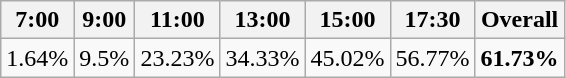<table class="wikitable">
<tr>
<th>7:00</th>
<th>9:00</th>
<th>11:00</th>
<th>13:00</th>
<th>15:00</th>
<th>17:30</th>
<th>Overall</th>
</tr>
<tr>
<td>1.64%</td>
<td>9.5%</td>
<td>23.23%</td>
<td>34.33%</td>
<td>45.02%</td>
<td>56.77%</td>
<td><strong>61.73%</strong></td>
</tr>
</table>
